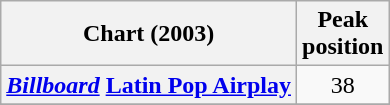<table class="wikitable sortable plainrowheaders" style="text-align:center">
<tr>
<th scope="col">Chart (2003)</th>
<th scope="col">Peak<br>position</th>
</tr>
<tr>
<th scope="row"><a href='#'><em>Billboard</em></a> <a href='#'>Latin Pop Airplay</a></th>
<td>38</td>
</tr>
<tr>
</tr>
</table>
